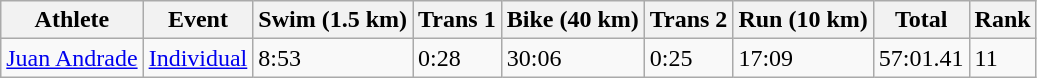<table class="wikitable" border="1">
<tr>
<th>Athlete</th>
<th>Event</th>
<th>Swim (1.5 km)</th>
<th>Trans 1</th>
<th>Bike (40 km)</th>
<th>Trans 2</th>
<th>Run (10 km)</th>
<th>Total</th>
<th>Rank</th>
</tr>
<tr>
<td><a href='#'>Juan Andrade</a></td>
<td><a href='#'>Individual</a></td>
<td>8:53</td>
<td>0:28</td>
<td>30:06</td>
<td>0:25</td>
<td>17:09</td>
<td>57:01.41</td>
<td>11</td>
</tr>
</table>
